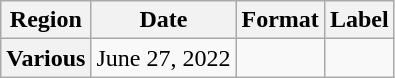<table class="wikitable plainrowheaders">
<tr>
<th scope="col">Region</th>
<th scope="col">Date</th>
<th scope="col">Format</th>
<th scope="col">Label</th>
</tr>
<tr>
<th scope="row">Various</th>
<td>June 27, 2022</td>
<td></td>
<td></td>
</tr>
</table>
